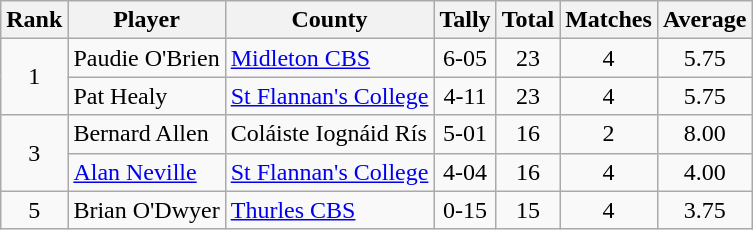<table class="wikitable">
<tr>
<th>Rank</th>
<th>Player</th>
<th>County</th>
<th>Tally</th>
<th>Total</th>
<th>Matches</th>
<th>Average</th>
</tr>
<tr>
<td rowspan=2 align=center>1</td>
<td>Paudie O'Brien</td>
<td><a href='#'>Midleton CBS</a></td>
<td align=center>6-05</td>
<td align=center>23</td>
<td align=center>4</td>
<td align=center>5.75</td>
</tr>
<tr>
<td>Pat Healy</td>
<td><a href='#'>St Flannan's College</a></td>
<td align=center>4-11</td>
<td align=center>23</td>
<td align=center>4</td>
<td align=center>5.75</td>
</tr>
<tr>
<td rowspan=2 align=center>3</td>
<td>Bernard Allen</td>
<td>Coláiste Iognáid Rís</td>
<td align=center>5-01</td>
<td align=center>16</td>
<td align=center>2</td>
<td align=center>8.00</td>
</tr>
<tr>
<td><a href='#'>Alan Neville</a></td>
<td><a href='#'>St Flannan's College</a></td>
<td align=center>4-04</td>
<td align=center>16</td>
<td align=center>4</td>
<td align=center>4.00</td>
</tr>
<tr>
<td rowspan=1 align=center>5</td>
<td>Brian O'Dwyer</td>
<td><a href='#'>Thurles CBS</a></td>
<td align=center>0-15</td>
<td align=center>15</td>
<td align=center>4</td>
<td align=center>3.75</td>
</tr>
</table>
